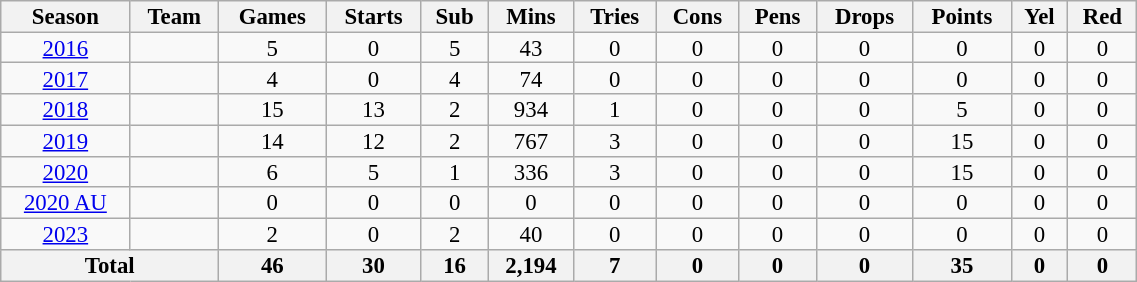<table class="wikitable" style="text-align:center; line-height:90%; font-size:95%; width:60%;">
<tr>
<th>Season</th>
<th>Team</th>
<th>Games</th>
<th>Starts</th>
<th>Sub</th>
<th>Mins</th>
<th>Tries</th>
<th>Cons</th>
<th>Pens</th>
<th>Drops</th>
<th>Points</th>
<th>Yel</th>
<th>Red</th>
</tr>
<tr>
<td><a href='#'>2016</a></td>
<td></td>
<td>5</td>
<td>0</td>
<td>5</td>
<td>43</td>
<td>0</td>
<td>0</td>
<td>0</td>
<td>0</td>
<td>0</td>
<td>0</td>
<td>0</td>
</tr>
<tr>
<td><a href='#'>2017</a></td>
<td></td>
<td>4</td>
<td>0</td>
<td>4</td>
<td>74</td>
<td>0</td>
<td>0</td>
<td>0</td>
<td>0</td>
<td>0</td>
<td>0</td>
<td>0</td>
</tr>
<tr>
<td><a href='#'>2018</a></td>
<td></td>
<td>15</td>
<td>13</td>
<td>2</td>
<td>934</td>
<td>1</td>
<td>0</td>
<td>0</td>
<td>0</td>
<td>5</td>
<td>0</td>
<td>0</td>
</tr>
<tr>
<td><a href='#'>2019</a></td>
<td></td>
<td>14</td>
<td>12</td>
<td>2</td>
<td>767</td>
<td>3</td>
<td>0</td>
<td>0</td>
<td>0</td>
<td>15</td>
<td>0</td>
<td>0</td>
</tr>
<tr>
<td><a href='#'>2020</a></td>
<td></td>
<td>6</td>
<td>5</td>
<td>1</td>
<td>336</td>
<td>3</td>
<td>0</td>
<td>0</td>
<td>0</td>
<td>15</td>
<td>0</td>
<td>0</td>
</tr>
<tr>
<td><a href='#'>2020 AU</a></td>
<td></td>
<td>0</td>
<td>0</td>
<td>0</td>
<td>0</td>
<td>0</td>
<td>0</td>
<td>0</td>
<td>0</td>
<td>0</td>
<td>0</td>
<td>0</td>
</tr>
<tr>
<td><a href='#'>2023</a></td>
<td></td>
<td>2</td>
<td>0</td>
<td>2</td>
<td>40</td>
<td>0</td>
<td>0</td>
<td>0</td>
<td>0</td>
<td>0</td>
<td>0</td>
<td>0</td>
</tr>
<tr>
<th colspan="2">Total</th>
<th>46</th>
<th>30</th>
<th>16</th>
<th>2,194</th>
<th>7</th>
<th>0</th>
<th>0</th>
<th>0</th>
<th>35</th>
<th>0</th>
<th>0</th>
</tr>
</table>
